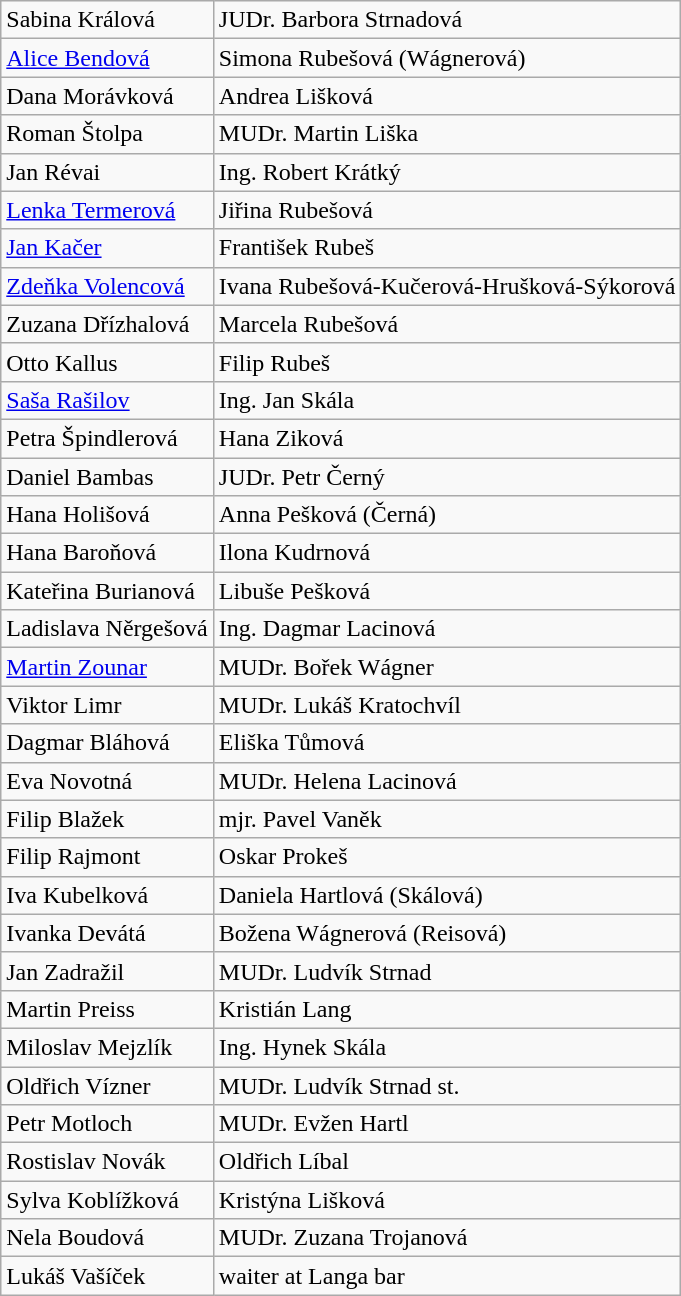<table class="wikitable">
<tr>
<td>Sabina Králová</td>
<td>JUDr. Barbora Strnadová</td>
</tr>
<tr>
<td><a href='#'>Alice Bendová</a></td>
<td>Simona Rubešová (Wágnerová)</td>
</tr>
<tr>
<td>Dana Morávková</td>
<td>Andrea Lišková</td>
</tr>
<tr>
<td>Roman Štolpa</td>
<td>MUDr. Martin Liška</td>
</tr>
<tr>
<td>Jan Révai</td>
<td>Ing. Robert Krátký</td>
</tr>
<tr>
<td><a href='#'>Lenka Termerová</a></td>
<td>Jiřina Rubešová</td>
</tr>
<tr>
<td><a href='#'>Jan Kačer</a></td>
<td>František Rubeš</td>
</tr>
<tr>
<td><a href='#'>Zdeňka Volencová</a></td>
<td>Ivana Rubešová-Kučerová-Hrušková-Sýkorová</td>
</tr>
<tr>
<td>Zuzana Dřízhalová</td>
<td>Marcela Rubešová</td>
</tr>
<tr>
<td>Otto Kallus</td>
<td>Filip Rubeš</td>
</tr>
<tr>
<td><a href='#'>Saša Rašilov</a></td>
<td>Ing. Jan Skála</td>
</tr>
<tr>
<td>Petra Špindlerová</td>
<td>Hana Ziková</td>
</tr>
<tr>
<td>Daniel Bambas</td>
<td>JUDr. Petr Černý</td>
</tr>
<tr>
<td>Hana Holišová</td>
<td>Anna Pešková (Černá)</td>
</tr>
<tr>
<td>Hana Baroňová</td>
<td>Ilona Kudrnová</td>
</tr>
<tr>
<td>Kateřina Burianová</td>
<td>Libuše Pešková</td>
</tr>
<tr>
<td>Ladislava Něrgešová</td>
<td>Ing. Dagmar Lacinová</td>
</tr>
<tr>
<td><a href='#'>Martin Zounar</a></td>
<td>MUDr. Bořek Wágner</td>
</tr>
<tr>
<td>Viktor Limr</td>
<td>MUDr. Lukáš Kratochvíl</td>
</tr>
<tr>
<td>Dagmar Bláhová</td>
<td>Eliška Tůmová</td>
</tr>
<tr>
<td>Eva Novotná</td>
<td>MUDr. Helena Lacinová</td>
</tr>
<tr>
<td>Filip Blažek</td>
<td>mjr. Pavel Vaněk</td>
</tr>
<tr>
<td>Filip Rajmont</td>
<td>Oskar Prokeš</td>
</tr>
<tr>
<td>Iva Kubelková</td>
<td>Daniela Hartlová (Skálová)</td>
</tr>
<tr>
<td>Ivanka Devátá</td>
<td>Božena Wágnerová (Reisová)</td>
</tr>
<tr>
<td>Jan Zadražil</td>
<td>MUDr. Ludvík Strnad</td>
</tr>
<tr>
<td>Martin Preiss</td>
<td>Kristián Lang</td>
</tr>
<tr>
<td>Miloslav Mejzlík</td>
<td>Ing. Hynek Skála</td>
</tr>
<tr>
<td>Oldřich Vízner</td>
<td>MUDr. Ludvík Strnad st.</td>
</tr>
<tr>
<td>Petr Motloch</td>
<td>MUDr. Evžen Hartl</td>
</tr>
<tr>
<td>Rostislav Novák</td>
<td>Oldřich Líbal</td>
</tr>
<tr>
<td>Sylva Koblížková</td>
<td>Kristýna Lišková</td>
</tr>
<tr>
<td>Nela Boudová</td>
<td>MUDr. Zuzana Trojanová</td>
</tr>
<tr>
<td>Lukáš Vašíček</td>
<td>waiter at Langa bar</td>
</tr>
</table>
